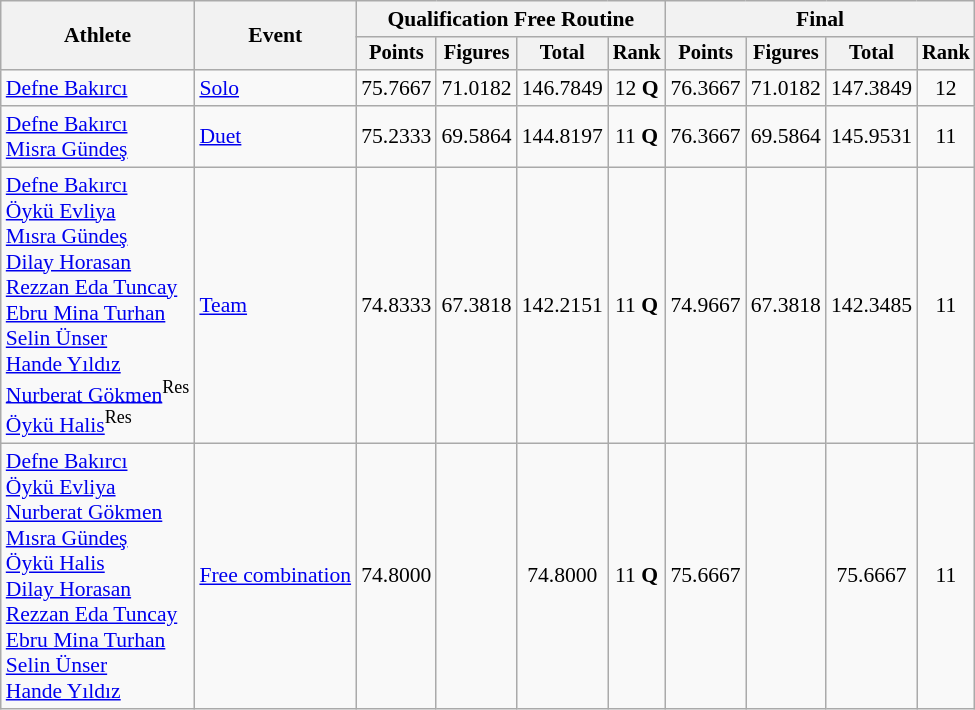<table class="wikitable" style="font-size:90%;">
<tr>
<th rowspan=2>Athlete</th>
<th rowspan=2>Event</th>
<th colspan=4>Qualification Free Routine</th>
<th colspan=4>Final</th>
</tr>
<tr style="font-size:95%">
<th>Points</th>
<th>Figures</th>
<th>Total</th>
<th>Rank</th>
<th>Points</th>
<th>Figures</th>
<th>Total</th>
<th>Rank</th>
</tr>
<tr align=center>
<td align=left><a href='#'>Defne Bakırcı</a></td>
<td align=left><a href='#'>Solo</a></td>
<td>75.7667</td>
<td>71.0182</td>
<td>146.7849</td>
<td>12 <strong>Q</strong></td>
<td>76.3667</td>
<td>71.0182</td>
<td>147.3849</td>
<td>12</td>
</tr>
<tr align=center>
<td align=left><a href='#'>Defne Bakırcı</a><br><a href='#'>Misra Gündeş</a></td>
<td align=left><a href='#'>Duet</a></td>
<td>75.2333</td>
<td>69.5864</td>
<td>144.8197</td>
<td>11 <strong>Q</strong></td>
<td>76.3667</td>
<td>69.5864</td>
<td>145.9531</td>
<td>11</td>
</tr>
<tr align=center>
<td align=left><a href='#'>Defne Bakırcı</a> <br> <a href='#'>Öykü Evliya</a> <br> <a href='#'>Mısra Gündeş</a> <br> <a href='#'>Dilay Horasan</a> <br> <a href='#'>Rezzan Eda Tuncay</a> <br> <a href='#'>Ebru Mina Turhan</a> <br> <a href='#'>Selin Ünser</a> <br> <a href='#'>Hande Yıldız</a> <br> <a href='#'>Nurberat Gökmen</a><sup>Res</sup> <br> <a href='#'>Öykü Halis</a><sup>Res</sup></td>
<td align=left><a href='#'>Team</a></td>
<td>74.8333</td>
<td>67.3818</td>
<td>142.2151</td>
<td>11 <strong>Q</strong></td>
<td>74.9667</td>
<td>67.3818</td>
<td>142.3485</td>
<td>11</td>
</tr>
<tr align=center>
<td align=left><a href='#'>Defne Bakırcı</a> <br> <a href='#'>Öykü Evliya</a> <br> <a href='#'>Nurberat Gökmen</a> <br> <a href='#'>Mısra Gündeş</a> <br> <a href='#'>Öykü Halis</a> <br> <a href='#'>Dilay Horasan</a> <br> <a href='#'>Rezzan Eda Tuncay</a> <br> <a href='#'>Ebru Mina Turhan</a> <br> <a href='#'>Selin Ünser</a> <br> <a href='#'>Hande Yıldız</a></td>
<td align=left><a href='#'>Free combination</a></td>
<td>74.8000</td>
<td></td>
<td>74.8000</td>
<td>11 <strong>Q</strong></td>
<td>75.6667</td>
<td></td>
<td>75.6667</td>
<td>11</td>
</tr>
</table>
